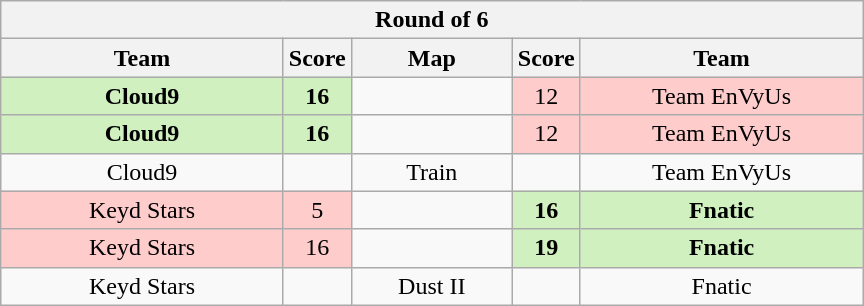<table class="wikitable" style="text-align: center;">
<tr>
<th colspan=5>Round of 6</th>
</tr>
<tr>
<th width="181px">Team</th>
<th width="20px">Score</th>
<th width="100px">Map</th>
<th width="20px">Score</th>
<th width="181px">Team</th>
</tr>
<tr>
<td style="background: #D0F0C0;"><strong>Cloud9</strong></td>
<td style="background: #D0F0C0;"><strong>16</strong></td>
<td></td>
<td style="background: #FFCCCC;">12</td>
<td style="background: #FFCCCC;">Team EnVyUs</td>
</tr>
<tr>
<td style="background: #D0F0C0;"><strong>Cloud9</strong></td>
<td style="background: #D0F0C0;"><strong>16</strong></td>
<td></td>
<td style="background: #FFCCCC;">12</td>
<td style="background: #FFCCCC;">Team EnVyUs</td>
</tr>
<tr>
<td>Cloud9</td>
<td></td>
<td>Train</td>
<td></td>
<td>Team EnVyUs</td>
</tr>
<tr>
<td style="background: #FFCCCC;">Keyd Stars</td>
<td style="background: #FFCCCC;">5</td>
<td></td>
<td style="background: #D0F0C0;"><strong>16</strong></td>
<td style="background: #D0F0C0;"><strong>Fnatic</strong></td>
</tr>
<tr>
<td style="background: #FFCCCC;">Keyd Stars</td>
<td style="background: #FFCCCC;">16</td>
<td></td>
<td style="background: #D0F0C0;"><strong>19</strong></td>
<td style="background: #D0F0C0;"><strong>Fnatic</strong></td>
</tr>
<tr>
<td>Keyd Stars</td>
<td></td>
<td>Dust II</td>
<td></td>
<td>Fnatic</td>
</tr>
</table>
